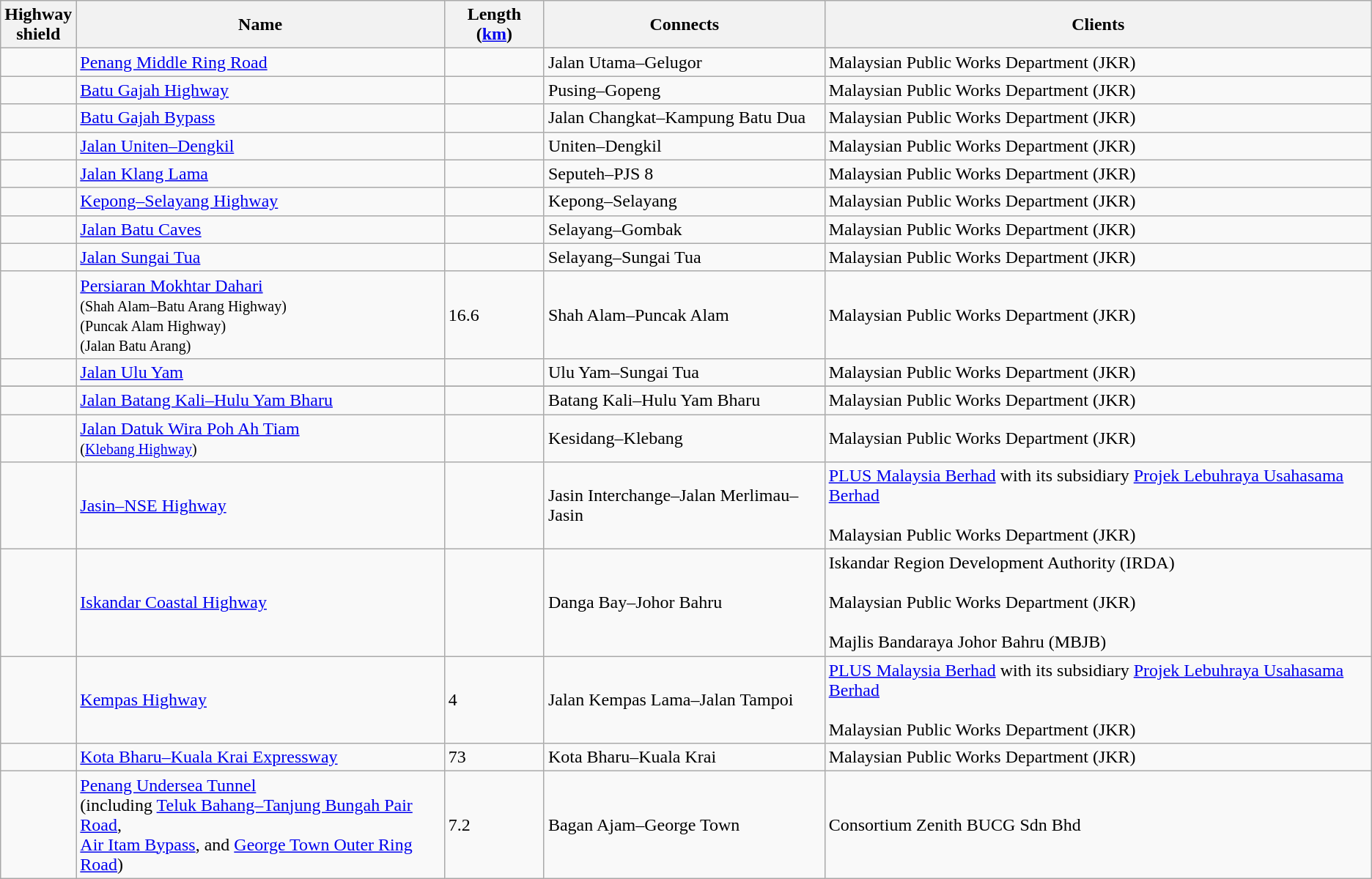<table class="wikitable">
<tr>
<th>Highway<br>shield</th>
<th>Name</th>
<th>Length (<a href='#'>km</a>)</th>
<th>Connects</th>
<th>Clients</th>
</tr>
<tr>
<td></td>
<td><a href='#'>Penang Middle Ring Road</a></td>
<td></td>
<td>Jalan Utama–Gelugor</td>
<td>Malaysian Public Works Department (JKR)</td>
</tr>
<tr>
<td></td>
<td><a href='#'>Batu Gajah Highway</a></td>
<td></td>
<td>Pusing–Gopeng</td>
<td>Malaysian Public Works Department (JKR)</td>
</tr>
<tr>
<td></td>
<td><a href='#'>Batu Gajah Bypass</a></td>
<td></td>
<td>Jalan Changkat–Kampung Batu Dua</td>
<td>Malaysian Public Works Department (JKR)</td>
</tr>
<tr>
<td></td>
<td><a href='#'>Jalan Uniten–Dengkil</a></td>
<td></td>
<td>Uniten–Dengkil</td>
<td>Malaysian Public Works Department (JKR)</td>
</tr>
<tr>
<td></td>
<td><a href='#'>Jalan Klang Lama</a></td>
<td></td>
<td>Seputeh–PJS 8</td>
<td>Malaysian Public Works Department (JKR)</td>
</tr>
<tr>
<td></td>
<td><a href='#'>Kepong–Selayang Highway</a></td>
<td></td>
<td>Kepong–Selayang</td>
<td>Malaysian Public Works Department (JKR)</td>
</tr>
<tr>
<td></td>
<td><a href='#'>Jalan Batu Caves</a></td>
<td></td>
<td>Selayang–Gombak</td>
<td>Malaysian Public Works Department (JKR)</td>
</tr>
<tr>
<td></td>
<td><a href='#'>Jalan Sungai Tua</a></td>
<td></td>
<td>Selayang–Sungai Tua</td>
<td>Malaysian Public Works Department (JKR)</td>
</tr>
<tr>
<td></td>
<td><a href='#'>Persiaran Mokhtar Dahari</a><br><small>(Shah Alam–Batu Arang Highway)<br>(Puncak Alam Highway)<br>(Jalan Batu Arang)</small></td>
<td>16.6</td>
<td>Shah Alam–Puncak Alam</td>
<td>Malaysian Public Works Department (JKR)</td>
</tr>
<tr>
<td></td>
<td><a href='#'>Jalan Ulu Yam</a></td>
<td></td>
<td>Ulu Yam–Sungai Tua</td>
<td>Malaysian Public Works Department (JKR)</td>
</tr>
<tr>
</tr>
<tr>
<td></td>
<td><a href='#'>Jalan Batang Kali–Hulu Yam Bharu</a></td>
<td></td>
<td>Batang Kali–Hulu Yam Bharu</td>
<td>Malaysian Public Works Department (JKR)</td>
</tr>
<tr>
<td></td>
<td><a href='#'>Jalan Datuk Wira Poh Ah Tiam</a><br><small>(<a href='#'>Klebang Highway</a>)</small></td>
<td></td>
<td>Kesidang–Klebang</td>
<td>Malaysian Public Works Department (JKR)</td>
</tr>
<tr>
<td></td>
<td><a href='#'>Jasin–NSE Highway</a></td>
<td></td>
<td>Jasin Interchange–Jalan Merlimau–Jasin</td>
<td><a href='#'>PLUS Malaysia Berhad</a> with its subsidiary <a href='#'>Projek Lebuhraya Usahasama Berhad</a><br><br>Malaysian Public Works Department (JKR)</td>
</tr>
<tr>
<td></td>
<td><a href='#'>Iskandar Coastal Highway</a></td>
<td></td>
<td>Danga Bay–Johor Bahru</td>
<td>Iskandar Region Development Authority (IRDA)<br><br>Malaysian Public Works Department (JKR)<br><br>Majlis Bandaraya Johor Bahru (MBJB)</td>
</tr>
<tr>
<td></td>
<td><a href='#'>Kempas Highway</a></td>
<td>4</td>
<td>Jalan Kempas Lama–Jalan Tampoi</td>
<td><a href='#'>PLUS Malaysia Berhad</a> with its subsidiary <a href='#'>Projek Lebuhraya Usahasama Berhad</a><br><br>Malaysian Public Works Department (JKR)</td>
</tr>
<tr>
<td></td>
<td><a href='#'>Kota Bharu–Kuala Krai Expressway</a></td>
<td>73</td>
<td>Kota Bharu–Kuala Krai</td>
<td>Malaysian Public Works Department (JKR)</td>
</tr>
<tr>
<td></td>
<td><a href='#'>Penang Undersea Tunnel</a><br>(including <a href='#'>Teluk Bahang–Tanjung Bungah Pair Road</a>,<br><a href='#'>Air Itam Bypass</a>, and <a href='#'>George Town Outer Ring Road</a>)</td>
<td>7.2</td>
<td>Bagan Ajam–George Town</td>
<td>Consortium Zenith BUCG Sdn Bhd</td>
</tr>
</table>
